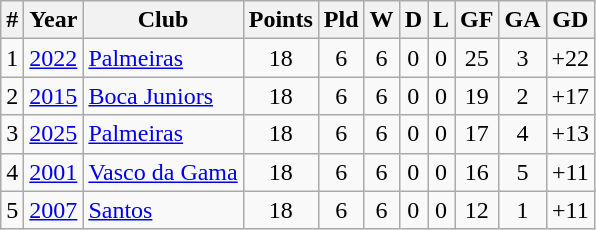<table class="wikitable sortable" style="text-align:center">
<tr>
<th>#</th>
<th>Year</th>
<th>Club</th>
<th>Points</th>
<th>Pld</th>
<th>W</th>
<th>D</th>
<th>L</th>
<th>GF</th>
<th>GA</th>
<th>GD</th>
</tr>
<tr>
<td>1</td>
<td><a href='#'>2022</a></td>
<td style="text-align: left"> <a href='#'>Palmeiras</a></td>
<td>18</td>
<td>6</td>
<td>6</td>
<td>0</td>
<td>0</td>
<td>25</td>
<td>3</td>
<td>+22</td>
</tr>
<tr>
<td>2</td>
<td><a href='#'>2015</a></td>
<td style="text-align: left"> <a href='#'>Boca Juniors</a></td>
<td>18</td>
<td>6</td>
<td>6</td>
<td>0</td>
<td>0</td>
<td>19</td>
<td>2</td>
<td>+17</td>
</tr>
<tr>
<td>3</td>
<td><a href='#'>2025</a></td>
<td style="text-align: left"> <a href='#'>Palmeiras</a></td>
<td>18</td>
<td>6</td>
<td>6</td>
<td>0</td>
<td>0</td>
<td>17</td>
<td>4</td>
<td>+13</td>
</tr>
<tr>
<td>4</td>
<td><a href='#'>2001</a></td>
<td style="text-align: left"> <a href='#'>Vasco da Gama</a></td>
<td>18</td>
<td>6</td>
<td>6</td>
<td>0</td>
<td>0</td>
<td>16</td>
<td>5</td>
<td>+11</td>
</tr>
<tr>
<td>5</td>
<td><a href='#'>2007</a></td>
<td style="text-align: left"> <a href='#'>Santos</a></td>
<td>18</td>
<td>6</td>
<td>6</td>
<td>0</td>
<td>0</td>
<td>12</td>
<td>1</td>
<td>+11</td>
</tr>
</table>
